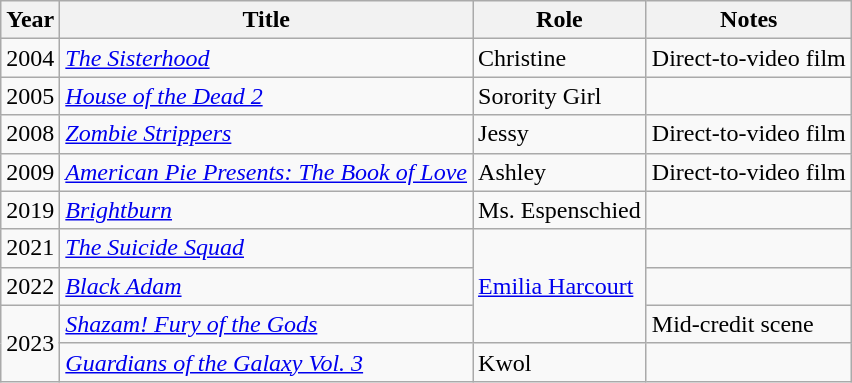<table class="wikitable sortable">
<tr>
<th>Year</th>
<th>Title</th>
<th>Role</th>
<th class="unsortable">Notes</th>
</tr>
<tr>
<td>2004</td>
<td><em><a href='#'>The Sisterhood</a></em></td>
<td>Christine</td>
<td>Direct-to-video film</td>
</tr>
<tr>
<td>2005</td>
<td><em><a href='#'>House of the Dead 2</a></em></td>
<td>Sorority Girl</td>
<td></td>
</tr>
<tr>
<td>2008</td>
<td><em><a href='#'>Zombie Strippers</a></em></td>
<td>Jessy</td>
<td>Direct-to-video film</td>
</tr>
<tr>
<td>2009</td>
<td><em><a href='#'>American Pie Presents: The Book of Love</a></em></td>
<td>Ashley</td>
<td>Direct-to-video film</td>
</tr>
<tr>
<td>2019</td>
<td><em><a href='#'>Brightburn</a></em></td>
<td>Ms. Espenschied</td>
<td></td>
</tr>
<tr>
<td>2021</td>
<td><em><a href='#'>The Suicide Squad</a></em></td>
<td rowspan="3"><a href='#'>Emilia Harcourt</a></td>
<td></td>
</tr>
<tr>
<td>2022</td>
<td><em><a href='#'>Black Adam</a></em></td>
<td></td>
</tr>
<tr>
<td rowspan="2">2023</td>
<td><em><a href='#'>Shazam! Fury of the Gods</a></em></td>
<td>Mid-credit scene</td>
</tr>
<tr>
<td><em><a href='#'>Guardians of the Galaxy Vol. 3</a></em></td>
<td>Kwol</td>
<td></td>
</tr>
</table>
